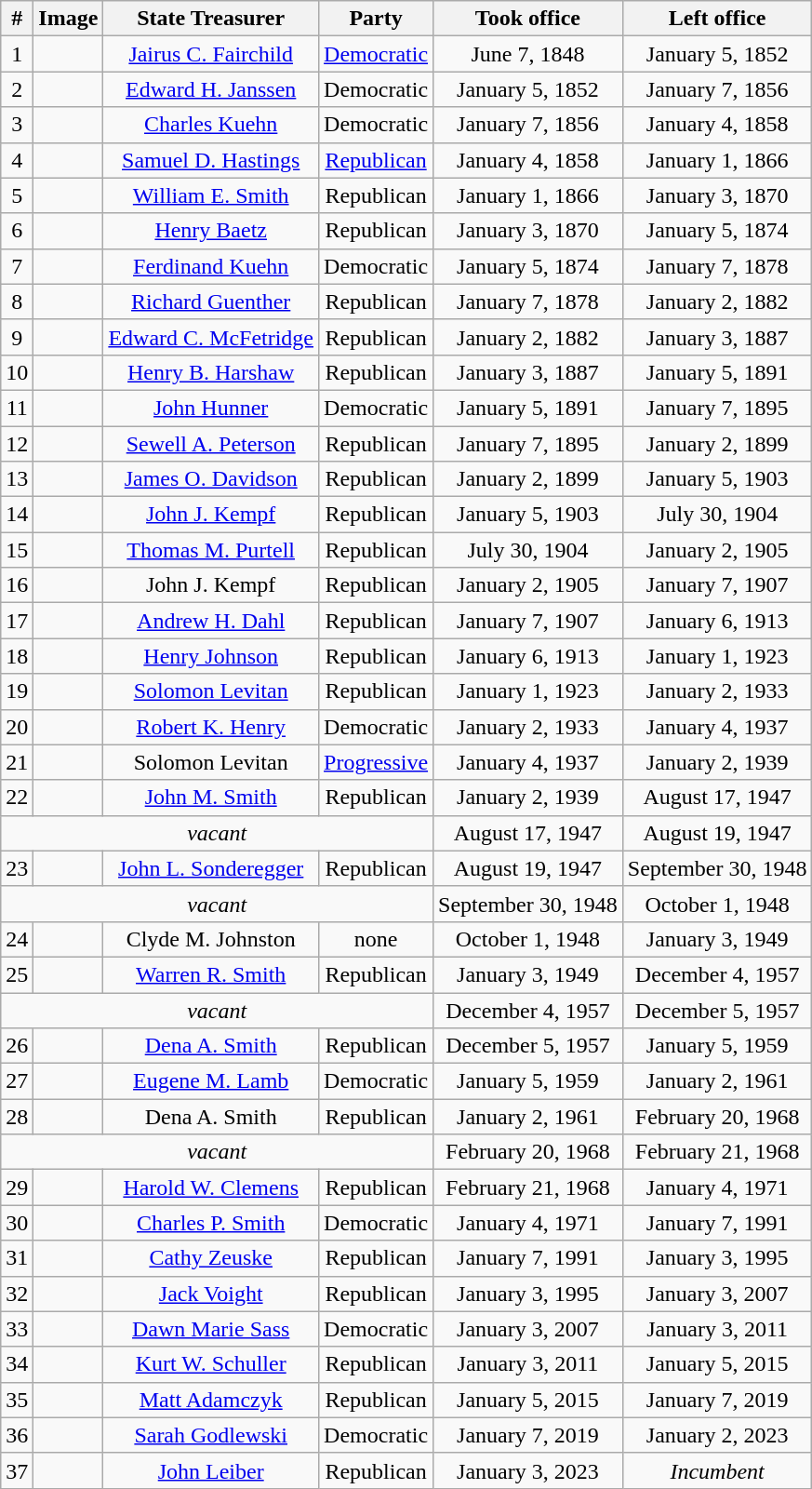<table class="wikitable" style="text-align:center;">
<tr>
<th>#</th>
<th>Image</th>
<th>State Treasurer</th>
<th>Party</th>
<th>Took office</th>
<th>Left office</th>
</tr>
<tr>
<td>1</td>
<td></td>
<td><a href='#'>Jairus C. Fairchild</a></td>
<td><a href='#'>Democratic</a></td>
<td>June 7, 1848</td>
<td>January 5, 1852</td>
</tr>
<tr>
<td>2</td>
<td></td>
<td><a href='#'>Edward H. Janssen</a></td>
<td>Democratic</td>
<td>January 5, 1852</td>
<td>January 7, 1856</td>
</tr>
<tr>
<td>3</td>
<td></td>
<td><a href='#'>Charles Kuehn</a></td>
<td>Democratic</td>
<td>January 7, 1856</td>
<td>January 4, 1858</td>
</tr>
<tr>
<td>4</td>
<td></td>
<td><a href='#'>Samuel D. Hastings</a></td>
<td><a href='#'>Republican</a></td>
<td>January 4, 1858</td>
<td>January 1, 1866</td>
</tr>
<tr>
<td>5</td>
<td></td>
<td><a href='#'>William E. Smith</a></td>
<td>Republican</td>
<td>January 1, 1866</td>
<td>January 3, 1870</td>
</tr>
<tr>
<td>6</td>
<td></td>
<td><a href='#'>Henry Baetz</a></td>
<td>Republican</td>
<td>January 3, 1870</td>
<td>January 5, 1874</td>
</tr>
<tr>
<td>7</td>
<td></td>
<td><a href='#'>Ferdinand Kuehn</a></td>
<td>Democratic</td>
<td>January 5, 1874</td>
<td>January 7, 1878</td>
</tr>
<tr>
<td>8</td>
<td></td>
<td><a href='#'>Richard Guenther</a></td>
<td>Republican</td>
<td>January 7, 1878</td>
<td>January 2, 1882</td>
</tr>
<tr>
<td>9</td>
<td></td>
<td><a href='#'>Edward C. McFetridge</a></td>
<td>Republican</td>
<td>January 2, 1882</td>
<td>January 3, 1887</td>
</tr>
<tr>
<td>10</td>
<td></td>
<td><a href='#'>Henry B. Harshaw</a></td>
<td>Republican</td>
<td>January 3, 1887</td>
<td>January 5, 1891</td>
</tr>
<tr>
<td>11</td>
<td></td>
<td><a href='#'>John Hunner</a></td>
<td>Democratic</td>
<td>January 5, 1891</td>
<td>January 7, 1895</td>
</tr>
<tr>
<td>12</td>
<td></td>
<td><a href='#'>Sewell A. Peterson</a></td>
<td>Republican</td>
<td>January 7, 1895</td>
<td>January 2, 1899</td>
</tr>
<tr>
<td>13</td>
<td></td>
<td><a href='#'>James O. Davidson</a></td>
<td>Republican</td>
<td>January 2, 1899</td>
<td>January 5, 1903</td>
</tr>
<tr>
<td>14</td>
<td></td>
<td><a href='#'>John J. Kempf</a></td>
<td>Republican</td>
<td>January 5, 1903</td>
<td>July 30, 1904</td>
</tr>
<tr>
<td>15</td>
<td></td>
<td><a href='#'>Thomas M. Purtell</a></td>
<td>Republican</td>
<td>July 30, 1904</td>
<td>January 2, 1905</td>
</tr>
<tr>
<td>16</td>
<td></td>
<td>John J. Kempf</td>
<td>Republican</td>
<td>January 2, 1905</td>
<td>January 7, 1907</td>
</tr>
<tr>
<td>17</td>
<td></td>
<td><a href='#'>Andrew H. Dahl</a></td>
<td>Republican</td>
<td>January 7, 1907</td>
<td>January 6, 1913</td>
</tr>
<tr>
<td>18</td>
<td></td>
<td><a href='#'>Henry Johnson</a></td>
<td>Republican</td>
<td>January 6, 1913</td>
<td>January 1, 1923</td>
</tr>
<tr>
<td>19</td>
<td></td>
<td><a href='#'>Solomon Levitan</a></td>
<td>Republican</td>
<td>January 1, 1923</td>
<td>January 2, 1933</td>
</tr>
<tr>
<td>20</td>
<td></td>
<td><a href='#'>Robert K. Henry</a></td>
<td>Democratic</td>
<td>January 2, 1933</td>
<td>January 4, 1937</td>
</tr>
<tr>
<td>21</td>
<td></td>
<td>Solomon Levitan</td>
<td><a href='#'>Progressive</a></td>
<td>January 4, 1937</td>
<td>January 2, 1939</td>
</tr>
<tr>
<td>22</td>
<td></td>
<td><a href='#'>John M. Smith</a></td>
<td>Republican</td>
<td>January 2, 1939</td>
<td>August 17, 1947</td>
</tr>
<tr>
<td colspan="4"><em>vacant</em></td>
<td>August 17, 1947</td>
<td>August 19, 1947</td>
</tr>
<tr>
<td>23</td>
<td></td>
<td><a href='#'>John L. Sonderegger</a></td>
<td>Republican</td>
<td>August 19, 1947</td>
<td>September 30, 1948</td>
</tr>
<tr>
<td colspan="4"><em>vacant</em></td>
<td>September 30, 1948</td>
<td>October 1, 1948</td>
</tr>
<tr>
<td>24</td>
<td></td>
<td>Clyde M. Johnston</td>
<td>none</td>
<td>October 1, 1948</td>
<td>January 3, 1949</td>
</tr>
<tr>
<td>25</td>
<td></td>
<td><a href='#'>Warren R. Smith</a></td>
<td>Republican</td>
<td>January 3, 1949</td>
<td>December 4, 1957</td>
</tr>
<tr>
<td colspan="4"><em>vacant</em></td>
<td>December 4, 1957</td>
<td>December 5, 1957</td>
</tr>
<tr>
<td>26</td>
<td></td>
<td><a href='#'>Dena A. Smith</a></td>
<td>Republican</td>
<td>December 5, 1957</td>
<td>January 5, 1959</td>
</tr>
<tr>
<td>27</td>
<td></td>
<td><a href='#'>Eugene M. Lamb</a></td>
<td>Democratic</td>
<td>January 5, 1959</td>
<td>January 2, 1961</td>
</tr>
<tr>
<td>28</td>
<td></td>
<td>Dena A. Smith</td>
<td>Republican</td>
<td>January 2, 1961</td>
<td>February 20, 1968</td>
</tr>
<tr>
<td colspan="4"><em>vacant</em></td>
<td>February 20, 1968</td>
<td>February 21, 1968</td>
</tr>
<tr>
<td>29</td>
<td></td>
<td><a href='#'>Harold W. Clemens</a></td>
<td>Republican</td>
<td>February 21, 1968</td>
<td>January 4, 1971</td>
</tr>
<tr>
<td>30</td>
<td></td>
<td><a href='#'>Charles P. Smith</a></td>
<td>Democratic</td>
<td>January 4, 1971</td>
<td>January 7, 1991</td>
</tr>
<tr>
<td>31</td>
<td></td>
<td><a href='#'>Cathy Zeuske</a></td>
<td>Republican</td>
<td>January 7, 1991</td>
<td>January 3, 1995</td>
</tr>
<tr>
<td>32</td>
<td></td>
<td><a href='#'>Jack Voight</a></td>
<td>Republican</td>
<td>January 3, 1995</td>
<td>January 3, 2007</td>
</tr>
<tr>
<td>33</td>
<td></td>
<td><a href='#'>Dawn Marie Sass</a></td>
<td>Democratic</td>
<td>January 3, 2007</td>
<td>January 3, 2011</td>
</tr>
<tr>
<td>34</td>
<td></td>
<td><a href='#'>Kurt W. Schuller</a></td>
<td>Republican</td>
<td>January 3, 2011</td>
<td>January 5, 2015</td>
</tr>
<tr>
<td>35</td>
<td></td>
<td><a href='#'>Matt Adamczyk</a></td>
<td>Republican</td>
<td>January 5, 2015</td>
<td>January 7, 2019</td>
</tr>
<tr>
<td>36</td>
<td></td>
<td><a href='#'>Sarah Godlewski</a></td>
<td>Democratic</td>
<td>January 7, 2019</td>
<td>January 2, 2023</td>
</tr>
<tr>
<td>37</td>
<td></td>
<td><a href='#'>John Leiber</a></td>
<td>Republican</td>
<td>January 3, 2023</td>
<td><em>Incumbent</em></td>
</tr>
</table>
